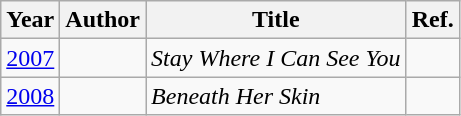<table class="wikitable sortable mw-collapsible">
<tr>
<th>Year</th>
<th>Author</th>
<th>Title</th>
<th>Ref.</th>
</tr>
<tr>
<td><a href='#'>2007</a></td>
<td></td>
<td><em>Stay Where I Can See You</em></td>
<td></td>
</tr>
<tr>
<td><a href='#'>2008</a></td>
<td></td>
<td><em>Beneath Her Skin</em></td>
<td></td>
</tr>
</table>
